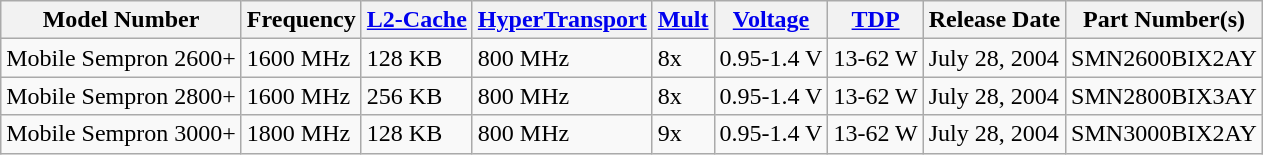<table class="wikitable">
<tr>
<th>Model Number</th>
<th>Frequency</th>
<th><a href='#'>L2-Cache</a></th>
<th><a href='#'>HyperTransport</a></th>
<th><a href='#'>Mult</a></th>
<th><a href='#'>Voltage</a></th>
<th><a href='#'>TDP</a></th>
<th>Release Date</th>
<th>Part Number(s)</th>
</tr>
<tr>
<td>Mobile Sempron 2600+</td>
<td>1600 MHz</td>
<td>128 KB</td>
<td>800 MHz</td>
<td>8x</td>
<td>0.95-1.4 V</td>
<td>13-62 W</td>
<td>July 28, 2004</td>
<td>SMN2600BIX2AY</td>
</tr>
<tr>
<td>Mobile Sempron 2800+</td>
<td>1600 MHz</td>
<td>256 KB</td>
<td>800 MHz</td>
<td>8x</td>
<td>0.95-1.4 V</td>
<td>13-62 W</td>
<td>July 28, 2004</td>
<td>SMN2800BIX3AY</td>
</tr>
<tr>
<td>Mobile Sempron 3000+</td>
<td>1800 MHz</td>
<td>128 KB</td>
<td>800 MHz</td>
<td>9x</td>
<td>0.95-1.4 V</td>
<td>13-62 W</td>
<td>July 28, 2004</td>
<td>SMN3000BIX2AY</td>
</tr>
</table>
